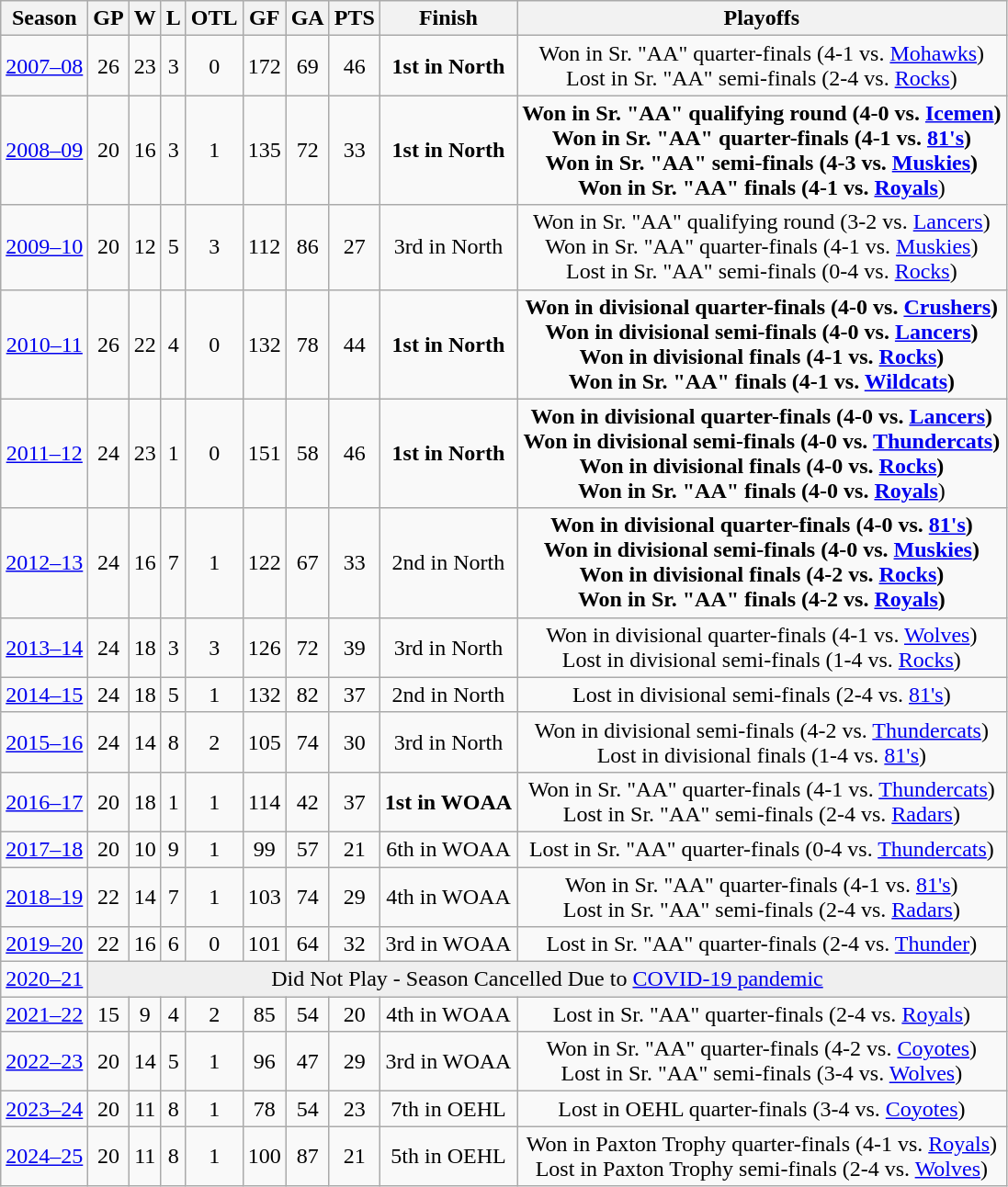<table class="wikitable">
<tr>
<th>Season</th>
<th>GP</th>
<th>W</th>
<th>L</th>
<th>OTL</th>
<th>GF</th>
<th>GA</th>
<th>PTS</th>
<th>Finish</th>
<th>Playoffs</th>
</tr>
<tr align="center">
<td><a href='#'>2007–08</a></td>
<td>26</td>
<td>23</td>
<td>3</td>
<td>0</td>
<td>172</td>
<td>69</td>
<td>46</td>
<td><strong>1st in North</strong></td>
<td>Won in Sr. "AA" quarter-finals (4-1 vs. <a href='#'>Mohawks</a>) <br> Lost in Sr. "AA" semi-finals (2-4 vs. <a href='#'>Rocks</a>)</td>
</tr>
<tr align="center">
<td><a href='#'>2008–09</a></td>
<td>20</td>
<td>16</td>
<td>3</td>
<td>1</td>
<td>135</td>
<td>72</td>
<td>33</td>
<td><strong>1st in North</strong></td>
<td><strong>Won in Sr. "AA" qualifying round (4-0 vs. <a href='#'>Icemen</a>) <br> Won in Sr. "AA" quarter-finals (4-1 vs. <a href='#'>81's</a>) <br> Won in Sr. "AA" semi-finals (4-3 vs. <a href='#'>Muskies</a>) <br> Won in Sr. "AA" finals (4-1 vs. <a href='#'>Royals</a></strong>)</td>
</tr>
<tr align="center">
<td><a href='#'>2009–10</a></td>
<td>20</td>
<td>12</td>
<td>5</td>
<td>3</td>
<td>112</td>
<td>86</td>
<td>27</td>
<td>3rd in North</td>
<td>Won in Sr. "AA" qualifying round (3-2 vs. <a href='#'>Lancers</a>) <br> Won in Sr. "AA" quarter-finals (4-1 vs. <a href='#'>Muskies</a>) <br> Lost in Sr. "AA" semi-finals (0-4 vs. <a href='#'>Rocks</a>)</td>
</tr>
<tr align="center">
<td><a href='#'>2010–11</a></td>
<td>26</td>
<td>22</td>
<td>4</td>
<td>0</td>
<td>132</td>
<td>78</td>
<td>44</td>
<td><strong>1st in North</strong></td>
<td><strong>Won in divisional quarter-finals (4-0 vs. <a href='#'>Crushers</a>) <br> Won in divisional semi-finals (4-0 vs. <a href='#'>Lancers</a>) <br> Won in divisional finals (4-1 vs. <a href='#'>Rocks</a>) <br> Won in Sr. "AA" finals (4-1 vs. <a href='#'>Wildcats</a>)</strong></td>
</tr>
<tr align="center">
<td><a href='#'>2011–12</a></td>
<td>24</td>
<td>23</td>
<td>1</td>
<td>0</td>
<td>151</td>
<td>58</td>
<td>46</td>
<td><strong>1st in North</strong></td>
<td><strong>Won in divisional quarter-finals (4-0 vs. <a href='#'>Lancers</a>) <br> Won in divisional semi-finals (4-0 vs. <a href='#'>Thundercats</a>) <br> Won in divisional finals (4-0 vs. <a href='#'>Rocks</a>) <br> Won in Sr. "AA" finals (4-0 vs. <a href='#'>Royals</a></strong>)</td>
</tr>
<tr align="center">
<td><a href='#'>2012–13</a></td>
<td>24</td>
<td>16</td>
<td>7</td>
<td>1</td>
<td>122</td>
<td>67</td>
<td>33</td>
<td>2nd in North</td>
<td><strong>Won in divisional quarter-finals (4-0 vs. <a href='#'>81's</a>) <br> Won in divisional semi-finals (4-0 vs. <a href='#'>Muskies</a>) <br> Won in divisional finals (4-2 vs. <a href='#'>Rocks</a>) <br> Won in Sr. "AA" finals (4-2 vs. <a href='#'>Royals</a>)</strong></td>
</tr>
<tr align="center">
<td><a href='#'>2013–14</a></td>
<td>24</td>
<td>18</td>
<td>3</td>
<td>3</td>
<td>126</td>
<td>72</td>
<td>39</td>
<td>3rd in North</td>
<td>Won in divisional quarter-finals (4-1 vs. <a href='#'>Wolves</a>) <br> Lost in divisional semi-finals (1-4 vs. <a href='#'>Rocks</a>)</td>
</tr>
<tr align="center">
<td><a href='#'>2014–15</a></td>
<td>24</td>
<td>18</td>
<td>5</td>
<td>1</td>
<td>132</td>
<td>82</td>
<td>37</td>
<td>2nd in North</td>
<td>Lost in divisional semi-finals (2-4 vs. <a href='#'>81's</a>)</td>
</tr>
<tr align="center">
<td><a href='#'>2015–16</a></td>
<td>24</td>
<td>14</td>
<td>8</td>
<td>2</td>
<td>105</td>
<td>74</td>
<td>30</td>
<td>3rd in North</td>
<td>Won in divisional semi-finals (4-2 vs. <a href='#'>Thundercats</a>) <br> Lost in divisional finals (1-4 vs. <a href='#'>81's</a>)</td>
</tr>
<tr align="center">
<td><a href='#'>2016–17</a></td>
<td>20</td>
<td>18</td>
<td>1</td>
<td>1</td>
<td>114</td>
<td>42</td>
<td>37</td>
<td><strong>1st in WOAA</strong></td>
<td>Won in Sr. "AA" quarter-finals (4-1 vs. <a href='#'>Thundercats</a>) <br> Lost in Sr. "AA" semi-finals (2-4 vs. <a href='#'>Radars</a>)</td>
</tr>
<tr align="center">
<td><a href='#'>2017–18</a></td>
<td>20</td>
<td>10</td>
<td>9</td>
<td>1</td>
<td>99</td>
<td>57</td>
<td>21</td>
<td>6th in WOAA</td>
<td>Lost in Sr. "AA" quarter-finals (0-4 vs. <a href='#'>Thundercats</a>)</td>
</tr>
<tr align="center">
<td><a href='#'>2018–19</a></td>
<td>22</td>
<td>14</td>
<td>7</td>
<td>1</td>
<td>103</td>
<td>74</td>
<td>29</td>
<td>4th in WOAA</td>
<td>Won in Sr. "AA" quarter-finals (4-1 vs. <a href='#'>81's</a>) <br> Lost in Sr. "AA" semi-finals (2-4 vs. <a href='#'>Radars</a>)</td>
</tr>
<tr align="center">
<td><a href='#'>2019–20</a></td>
<td>22</td>
<td>16</td>
<td>6</td>
<td>0</td>
<td>101</td>
<td>64</td>
<td>32</td>
<td>3rd in WOAA</td>
<td>Lost in Sr. "AA" quarter-finals (2-4 vs. <a href='#'>Thunder</a>)</td>
</tr>
<tr align="center">
<td><a href='#'>2020–21</a></td>
<td style="background:#efefef" colspan="9">Did Not Play - Season Cancelled Due to <a href='#'>COVID-19 pandemic</a></td>
</tr>
<tr align="center">
<td><a href='#'>2021–22</a></td>
<td>15</td>
<td>9</td>
<td>4</td>
<td>2</td>
<td>85</td>
<td>54</td>
<td>20</td>
<td>4th in WOAA</td>
<td>Lost in Sr. "AA" quarter-finals (2-4 vs. <a href='#'>Royals</a>)</td>
</tr>
<tr align="center">
<td><a href='#'>2022–23</a></td>
<td>20</td>
<td>14</td>
<td>5</td>
<td>1</td>
<td>96</td>
<td>47</td>
<td>29</td>
<td>3rd in WOAA</td>
<td>Won in Sr. "AA" quarter-finals (4-2 vs. <a href='#'>Coyotes</a>) <br> Lost in Sr. "AA" semi-finals (3-4 vs. <a href='#'>Wolves</a>)</td>
</tr>
<tr align="center">
<td><a href='#'>2023–24</a></td>
<td>20</td>
<td>11</td>
<td>8</td>
<td>1</td>
<td>78</td>
<td>54</td>
<td>23</td>
<td>7th in OEHL</td>
<td>Lost in OEHL quarter-finals (3-4 vs. <a href='#'>Coyotes</a>)</td>
</tr>
<tr align="center">
<td><a href='#'>2024–25</a></td>
<td>20</td>
<td>11</td>
<td>8</td>
<td>1</td>
<td>100</td>
<td>87</td>
<td>21</td>
<td>5th in OEHL</td>
<td>Won in Paxton Trophy quarter-finals (4-1 vs. <a href='#'>Royals</a>) <br> Lost in Paxton Trophy semi-finals (2-4 vs. <a href='#'>Wolves</a>)</td>
</tr>
</table>
